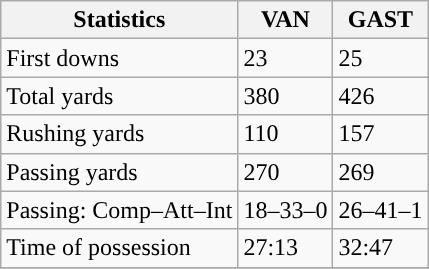<table class="wikitable" style="float: left;">
<tr>
<th>Statistics</th>
<th>VAN</th>
<th>GAST</th>
</tr>
<tr>
<td>First downs</td>
<td>23</td>
<td>25</td>
</tr>
<tr>
<td>Total yards</td>
<td>380</td>
<td>426</td>
</tr>
<tr>
<td>Rushing yards</td>
<td>110</td>
<td>157</td>
</tr>
<tr>
<td>Passing yards</td>
<td>270</td>
<td>269</td>
</tr>
<tr>
<td>Passing: Comp–Att–Int</td>
<td>18–33–0</td>
<td>26–41–1</td>
</tr>
<tr>
<td>Time of possession</td>
<td>27:13</td>
<td>32:47</td>
</tr>
<tr>
</tr>
</table>
